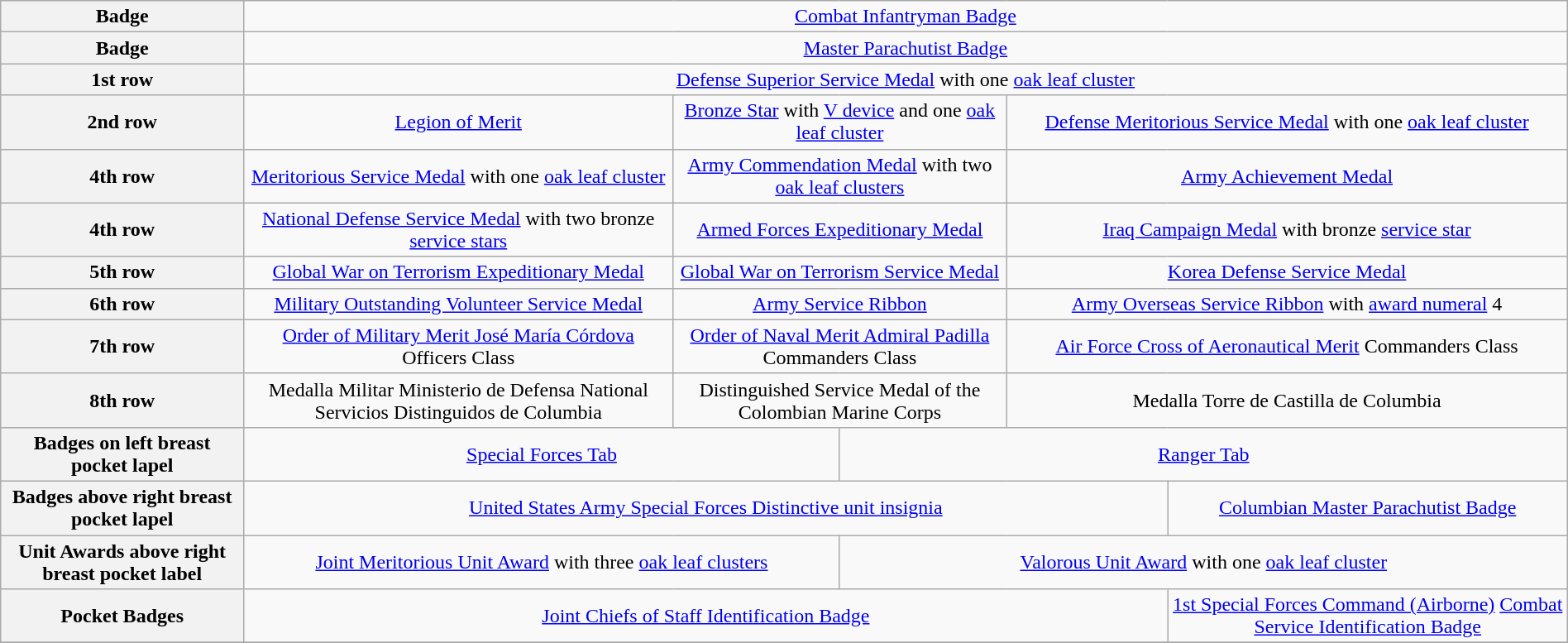<table class="wikitable" style="margin:1em auto; text-align:center;">
<tr>
<th>Badge</th>
<td colspan="8"><a href='#'>Combat Infantryman Badge</a></td>
</tr>
<tr>
<th>Badge</th>
<td colspan="8"><a href='#'>Master Parachutist Badge</a></td>
</tr>
<tr>
<th>1st row</th>
<td colspan="8"><a href='#'>Defense Superior Service Medal</a> with one <a href='#'>oak leaf cluster</a></td>
</tr>
<tr>
<th>2nd row</th>
<td colspan="3"><a href='#'>Legion of Merit</a></td>
<td colspan="3"><a href='#'>Bronze Star</a> with <a href='#'>V device</a> and one <a href='#'>oak leaf cluster</a></td>
<td colspan="3"><a href='#'>Defense Meritorious Service Medal</a> with one <a href='#'>oak leaf cluster</a></td>
</tr>
<tr>
<th>4th row</th>
<td colspan="3"><a href='#'>Meritorious Service Medal</a> with one <a href='#'>oak leaf cluster</a></td>
<td colspan="3"><a href='#'>Army Commendation Medal</a> with two <a href='#'>oak leaf clusters</a></td>
<td colspan="3"><a href='#'>Army Achievement Medal</a></td>
</tr>
<tr>
<th>4th row</th>
<td colspan="3"><a href='#'>National Defense Service Medal</a> with two bronze <a href='#'>service stars</a></td>
<td colspan="3"><a href='#'>Armed Forces Expeditionary Medal</a></td>
<td colspan="3"><a href='#'>Iraq Campaign Medal</a> with bronze <a href='#'>service star</a></td>
</tr>
<tr>
<th>5th row</th>
<td colspan="3"><a href='#'>Global War on Terrorism Expeditionary Medal</a></td>
<td colspan="3"><a href='#'>Global War on Terrorism Service Medal</a></td>
<td colspan="3"><a href='#'>Korea Defense Service Medal</a></td>
</tr>
<tr>
<th>6th row</th>
<td colspan="3"><a href='#'>Military Outstanding Volunteer Service Medal</a></td>
<td colspan="3"><a href='#'>Army Service Ribbon</a></td>
<td colspan="3"><a href='#'>Army Overseas Service Ribbon</a> with <a href='#'>award numeral</a> 4</td>
</tr>
<tr>
<th>7th row</th>
<td colspan="3"><a href='#'>Order of Military Merit José María Córdova</a> Officers Class</td>
<td colspan="3"><a href='#'>Order of Naval Merit Admiral Padilla</a> Commanders Class</td>
<td colspan="3"><a href='#'>Air Force Cross of Aeronautical Merit</a> Commanders Class</td>
</tr>
<tr>
<th>8th row</th>
<td colspan="3">Medalla Militar Ministerio de Defensa National Servicios Distinguidos de Columbia</td>
<td colspan="3">Distinguished Service Medal of the Colombian Marine Corps</td>
<td colspan="3">Medalla Torre de Castilla de Columbia</td>
</tr>
<tr>
<th>Badges on left breast pocket lapel</th>
<td colspan="4"><a href='#'>Special Forces Tab</a></td>
<td colspan="4"><a href='#'>Ranger Tab</a></td>
</tr>
<tr>
<th>Badges above right breast pocket lapel</th>
<td colspan="7"><a href='#'>United States Army Special Forces Distinctive unit insignia</a></td>
<td colspan="7"><a href='#'>Columbian Master Parachutist Badge</a></td>
</tr>
<tr>
<th>Unit Awards above right breast pocket label</th>
<td colspan="4"><a href='#'>Joint Meritorious Unit Award</a> with three <a href='#'>oak leaf clusters</a></td>
<td colspan="4"><a href='#'>Valorous Unit Award</a> with one <a href='#'>oak leaf cluster</a></td>
</tr>
<tr>
<th>Pocket Badges</th>
<td colspan="7"><a href='#'>Joint Chiefs of Staff Identification Badge</a></td>
<td colspan="7"><a href='#'>1st Special Forces Command (Airborne)</a> <a href='#'>Combat Service Identification Badge</a></td>
</tr>
<tr>
</tr>
</table>
